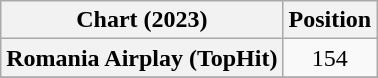<table class="wikitable plainrowheaders" style="text-align:center">
<tr>
<th scope="col">Chart (2023)</th>
<th scope="col">Position</th>
</tr>
<tr>
<th scope="row">Romania Airplay (TopHit)</th>
<td>154</td>
</tr>
<tr>
</tr>
</table>
